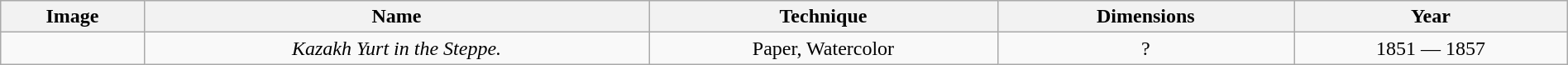<table class="wikitable sortable" style="width:100%; text-align:center;">
<tr>
<th class="unsortable">Image</th>
<th>Name</th>
<th style="min-width:6em;">Technique</th>
<th style="min-width:6em;">Dimensions</th>
<th class="unsortable">Year</th>
</tr>
<tr>
<td></td>
<td><em>Kazakh Yurt in the Steppe.</em></td>
<td>Paper, Watercolor</td>
<td>?</td>
<td>1851 — 1857</td>
</tr>
</table>
